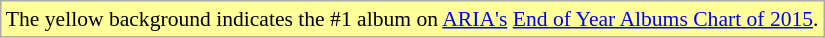<table class="wikitable" style="font-size:90%;">
<tr>
<td style="background-color:#FFFF99">The yellow background indicates the #1 album on <a href='#'>ARIA's</a> <a href='#'>End of Year Albums Chart of 2015</a>.</td>
</tr>
</table>
